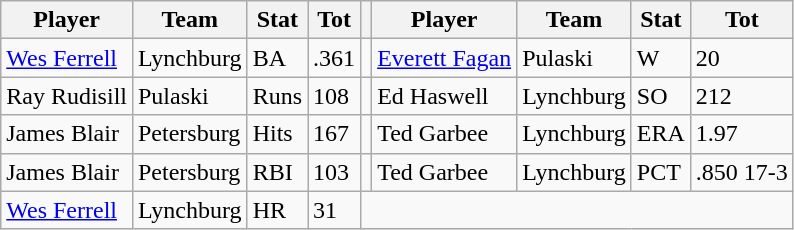<table class="wikitable">
<tr>
<th>Player</th>
<th>Team</th>
<th>Stat</th>
<th>Tot</th>
<th></th>
<th>Player</th>
<th>Team</th>
<th>Stat</th>
<th>Tot</th>
</tr>
<tr>
<td><a href='#'>Wes Ferrell</a></td>
<td>Lynchburg</td>
<td>BA</td>
<td>.361</td>
<td></td>
<td><a href='#'>Everett Fagan</a></td>
<td>Pulaski</td>
<td>W</td>
<td>20</td>
</tr>
<tr>
<td>Ray Rudisill</td>
<td>Pulaski</td>
<td>Runs</td>
<td>108</td>
<td></td>
<td>Ed Haswell</td>
<td>Lynchburg</td>
<td>SO</td>
<td>212</td>
</tr>
<tr>
<td>James Blair</td>
<td>Petersburg</td>
<td>Hits</td>
<td>167</td>
<td></td>
<td>Ted Garbee</td>
<td>Lynchburg</td>
<td>ERA</td>
<td>1.97</td>
</tr>
<tr>
<td>James Blair</td>
<td>Petersburg</td>
<td>RBI</td>
<td>103</td>
<td></td>
<td>Ted Garbee</td>
<td>Lynchburg</td>
<td>PCT</td>
<td>.850 17-3</td>
</tr>
<tr>
<td><a href='#'>Wes Ferrell</a></td>
<td>Lynchburg</td>
<td>HR</td>
<td>31</td>
</tr>
</table>
